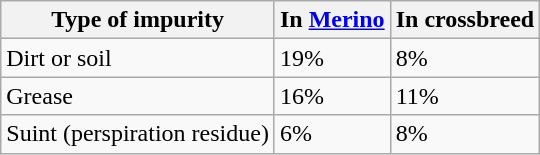<table class="wikitable">
<tr>
<th>Type of impurity</th>
<th>In <a href='#'>Merino</a></th>
<th>In crossbreed</th>
</tr>
<tr>
<td>Dirt or soil</td>
<td>19%</td>
<td>8%</td>
</tr>
<tr>
<td>Grease</td>
<td>16%</td>
<td>11%</td>
</tr>
<tr>
<td>Suint (perspiration residue)</td>
<td>6%</td>
<td>8%</td>
</tr>
</table>
